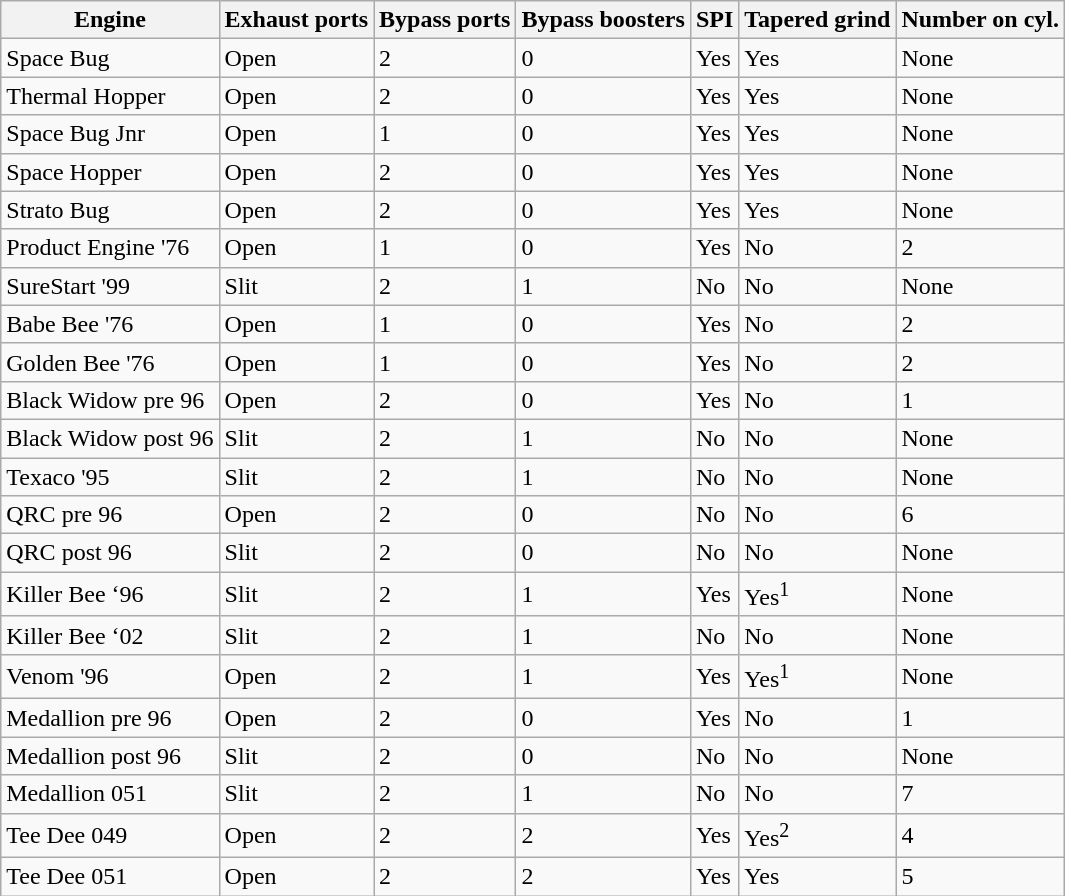<table class="sortable wikitable">
<tr>
<th>Engine</th>
<th>Exhaust ports</th>
<th>Bypass ports</th>
<th>Bypass boosters</th>
<th>SPI</th>
<th>Tapered grind</th>
<th>Number on cyl.</th>
</tr>
<tr>
<td>Space Bug</td>
<td>Open</td>
<td>2</td>
<td>0</td>
<td>Yes</td>
<td>Yes</td>
<td>None</td>
</tr>
<tr>
<td>Thermal Hopper</td>
<td>Open</td>
<td>2</td>
<td>0</td>
<td>Yes</td>
<td>Yes</td>
<td>None</td>
</tr>
<tr>
<td>Space Bug Jnr</td>
<td>Open</td>
<td>1</td>
<td>0</td>
<td>Yes</td>
<td>Yes</td>
<td>None</td>
</tr>
<tr>
<td>Space Hopper</td>
<td>Open</td>
<td>2</td>
<td>0</td>
<td>Yes</td>
<td>Yes</td>
<td>None</td>
</tr>
<tr>
<td>Strato Bug</td>
<td>Open</td>
<td>2</td>
<td>0</td>
<td>Yes</td>
<td>Yes</td>
<td>None</td>
</tr>
<tr>
<td>Product Engine '76</td>
<td>Open</td>
<td>1</td>
<td>0</td>
<td>Yes</td>
<td>No</td>
<td>2</td>
</tr>
<tr>
<td>SureStart '99</td>
<td>Slit</td>
<td>2</td>
<td>1</td>
<td>No</td>
<td>No</td>
<td>None</td>
</tr>
<tr>
<td>Babe Bee '76</td>
<td>Open</td>
<td>1</td>
<td>0</td>
<td>Yes</td>
<td>No</td>
<td>2</td>
</tr>
<tr>
<td>Golden Bee '76</td>
<td>Open</td>
<td>1</td>
<td>0</td>
<td>Yes</td>
<td>No</td>
<td>2</td>
</tr>
<tr>
<td>Black Widow pre 96</td>
<td>Open</td>
<td>2</td>
<td>0</td>
<td>Yes</td>
<td>No</td>
<td>1</td>
</tr>
<tr>
<td>Black Widow post 96</td>
<td>Slit</td>
<td>2</td>
<td>1</td>
<td>No</td>
<td>No</td>
<td>None</td>
</tr>
<tr>
<td>Texaco '95</td>
<td>Slit</td>
<td>2</td>
<td>1</td>
<td>No</td>
<td>No</td>
<td>None</td>
</tr>
<tr>
<td>QRC pre 96</td>
<td>Open</td>
<td>2</td>
<td>0</td>
<td>No</td>
<td>No</td>
<td>6</td>
</tr>
<tr>
<td>QRC post 96</td>
<td>Slit</td>
<td>2</td>
<td>0</td>
<td>No</td>
<td>No</td>
<td>None</td>
</tr>
<tr>
<td>Killer Bee ‘96</td>
<td>Slit</td>
<td>2</td>
<td>1</td>
<td>Yes</td>
<td>Yes<sup>1</sup></td>
<td>None</td>
</tr>
<tr>
<td>Killer Bee ‘02</td>
<td>Slit</td>
<td>2</td>
<td>1</td>
<td>No</td>
<td>No</td>
<td>None</td>
</tr>
<tr>
<td>Venom '96</td>
<td>Open</td>
<td>2</td>
<td>1</td>
<td>Yes</td>
<td>Yes<sup>1</sup></td>
<td>None</td>
</tr>
<tr>
<td>Medallion pre 96</td>
<td>Open</td>
<td>2</td>
<td>0</td>
<td>Yes</td>
<td>No</td>
<td>1</td>
</tr>
<tr>
<td>Medallion post 96</td>
<td>Slit</td>
<td>2</td>
<td>0</td>
<td>No</td>
<td>No</td>
<td>None</td>
</tr>
<tr>
<td>Medallion 051</td>
<td>Slit</td>
<td>2</td>
<td>1</td>
<td>No</td>
<td>No</td>
<td>7</td>
</tr>
<tr>
<td>Tee Dee 049</td>
<td>Open</td>
<td>2</td>
<td>2</td>
<td>Yes</td>
<td>Yes<sup>2</sup></td>
<td>4</td>
</tr>
<tr>
<td>Tee Dee 051</td>
<td>Open</td>
<td>2</td>
<td>2</td>
<td>Yes</td>
<td>Yes</td>
<td>5</td>
</tr>
</table>
